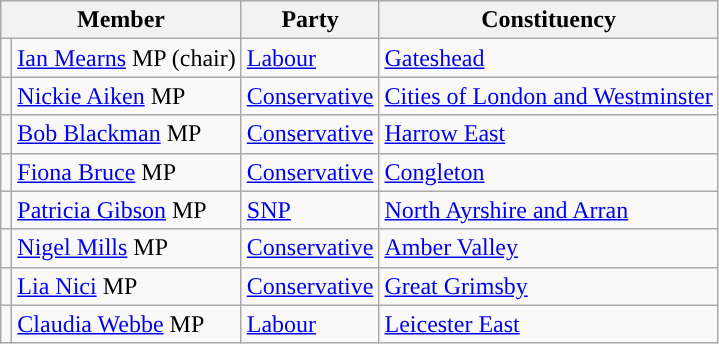<table class="wikitable">
<tr>
<th colspan="2" valign="top">Member</th>
<th valign="top">Party</th>
<th valign="top">Constituency</th>
</tr>
<tr>
<td style="color:inherit;background:"></td>
<td><a href='#'>Ian Mearns</a> MP (chair)</td>
<td><a href='#'>Labour</a></td>
<td><a href='#'>Gateshead</a></td>
</tr>
<tr>
<td style="color:inherit;background:"></td>
<td><a href='#'>Nickie Aiken</a> MP</td>
<td><a href='#'>Conservative</a></td>
<td><a href='#'>Cities of London and Westminster</a></td>
</tr>
<tr>
<td style="color:inherit;background:"></td>
<td><a href='#'>Bob Blackman</a> MP</td>
<td><a href='#'>Conservative</a></td>
<td><a href='#'>Harrow East</a></td>
</tr>
<tr>
<td style="color:inherit;background:"></td>
<td><a href='#'>Fiona Bruce</a> MP</td>
<td><a href='#'>Conservative</a></td>
<td><a href='#'>Congleton</a></td>
</tr>
<tr>
<td style="color:inherit;background:"></td>
<td><a href='#'>Patricia Gibson</a> MP</td>
<td><a href='#'>SNP</a></td>
<td><a href='#'>North Ayrshire and Arran</a></td>
</tr>
<tr>
<td style="color:inherit;background:"></td>
<td><a href='#'>Nigel Mills</a> MP</td>
<td><a href='#'>Conservative</a></td>
<td><a href='#'>Amber Valley</a></td>
</tr>
<tr>
<td style="color:inherit;background:"></td>
<td><a href='#'>Lia Nici</a> MP</td>
<td><a href='#'>Conservative</a></td>
<td><a href='#'>Great Grimsby</a></td>
</tr>
<tr>
<td style="color:inherit;background:"></td>
<td><a href='#'>Claudia Webbe</a> MP</td>
<td><a href='#'>Labour</a></td>
<td><a href='#'>Leicester East</a></td>
</tr>
</table>
